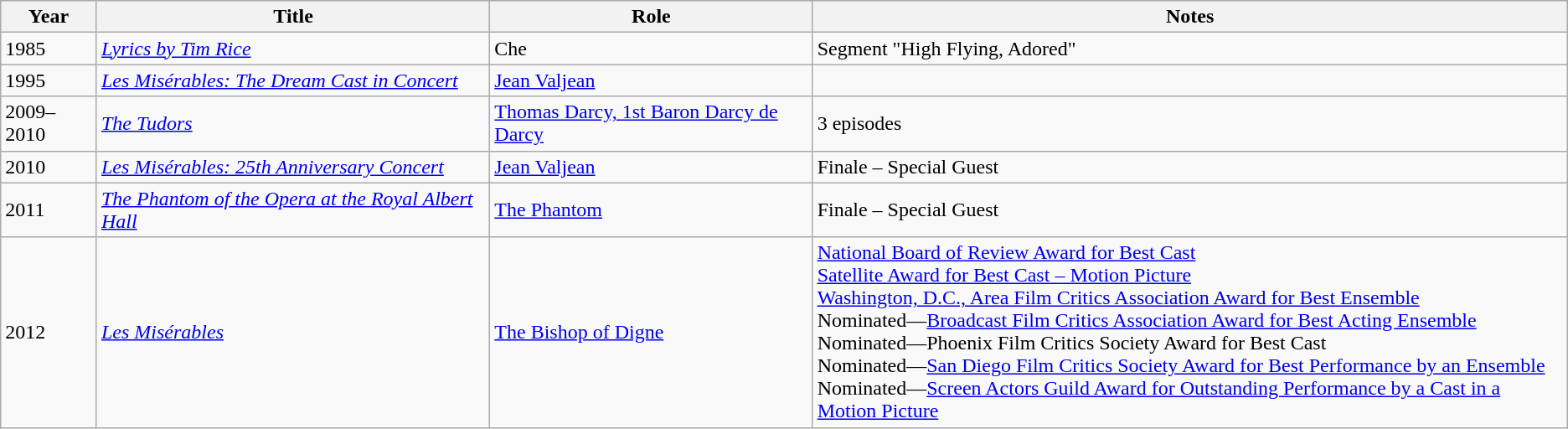<table class="wikitable sortable">
<tr>
<th scope="col">Year</th>
<th scope="col">Title</th>
<th scope="col">Role</th>
<th scope="col" class="unsortable">Notes</th>
</tr>
<tr>
<td>1985</td>
<td><em><a href='#'>Lyrics by Tim Rice</a></em></td>
<td>Che</td>
<td>Segment "High Flying, Adored"</td>
</tr>
<tr>
<td>1995</td>
<td><em><a href='#'>Les Misérables: The Dream Cast in Concert</a></em></td>
<td><a href='#'>Jean Valjean</a></td>
<td></td>
</tr>
<tr>
<td>2009–2010</td>
<td><em><a href='#'>The Tudors</a></em></td>
<td><a href='#'>Thomas Darcy, 1st Baron Darcy de Darcy</a></td>
<td>3 episodes</td>
</tr>
<tr>
<td>2010</td>
<td><em><a href='#'>Les Misérables: 25th Anniversary Concert</a></em></td>
<td><a href='#'>Jean Valjean</a></td>
<td>Finale – Special Guest</td>
</tr>
<tr>
<td>2011</td>
<td><em><a href='#'>The Phantom of the Opera at the Royal Albert Hall</a></em></td>
<td><a href='#'>The Phantom</a></td>
<td>Finale – Special Guest</td>
</tr>
<tr>
<td>2012</td>
<td><em><a href='#'>Les Misérables</a></em></td>
<td><a href='#'>The Bishop of Digne</a></td>
<td><a href='#'>National Board of Review Award for Best Cast</a><br><a href='#'>Satellite Award for Best Cast – Motion Picture</a><br><a href='#'>Washington, D.C., Area Film Critics Association Award for Best Ensemble</a><br>Nominated—<a href='#'>Broadcast Film Critics Association Award for Best Acting Ensemble</a><br>Nominated—Phoenix Film Critics Society Award for Best Cast<br>Nominated—<a href='#'>San Diego Film Critics Society Award for Best Performance by an Ensemble</a><br> Nominated—<a href='#'>Screen Actors Guild Award for Outstanding Performance by a Cast in a Motion Picture</a></td>
</tr>
</table>
